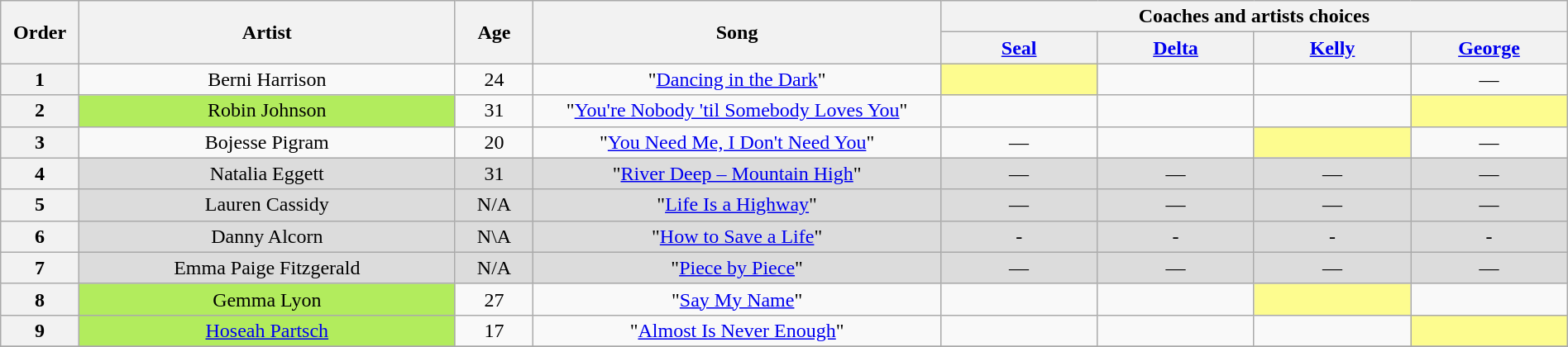<table class="wikitable" style="text-align:center; width:100%;">
<tr>
<th scope="col" rowspan="2" style="width:05%;">Order</th>
<th scope="col" rowspan="2" style="width:24%;">Artist</th>
<th scope="col" rowspan="2" style="width:05%;">Age</th>
<th scope="col" rowspan="2" style="width:26%;">Song</th>
<th colspan="4" style="width:40%;">Coaches and artists choices</th>
</tr>
<tr>
<th style="width:10%;"><a href='#'>Seal</a></th>
<th style="width:10%;"><a href='#'>Delta</a></th>
<th style="width:10%;"><a href='#'>Kelly</a></th>
<th style="width:10%;"><a href='#'>George</a></th>
</tr>
<tr>
<th>1</th>
<td>Berni Harrison</td>
<td>24</td>
<td>"<a href='#'>Dancing in the Dark</a>"</td>
<td style="background-color:#FDFC8F;"> <strong></strong> </td>
<td> <strong></strong> </td>
<td> <strong></strong> </td>
<td>—</td>
</tr>
<tr>
<th>2</th>
<td style="background-color:#B2EC5D;">Robin Johnson</td>
<td>31</td>
<td>"<a href='#'>You're Nobody 'til Somebody Loves You</a>"</td>
<td> <strong></strong> </td>
<td> <strong></strong> </td>
<td> <strong></strong> </td>
<td style="background-color:#FDFC8F;"> <strong></strong> </td>
</tr>
<tr>
<th>3</th>
<td>Bojesse Pigram</td>
<td>20</td>
<td>"<a href='#'>You Need Me, I Don't Need You</a>"</td>
<td>—</td>
<td> <strong></strong> </td>
<td style="background-color:#FDFC8F;"> <strong></strong> </td>
<td>—</td>
</tr>
<tr>
<th>4</th>
<td style="background-color:#DCDCDC;">Natalia Eggett</td>
<td style="background-color:#DCDCDC;">31</td>
<td style="background-color:#DCDCDC;">"<a href='#'>River Deep – Mountain High</a>"</td>
<td style="background-color:#DCDCDC;">—</td>
<td style="background-color:#DCDCDC;">—</td>
<td style="background-color:#DCDCDC;">—</td>
<td style="background-color:#DCDCDC;">—</td>
</tr>
<tr>
<th>5</th>
<td style="background-color:#DCDCDC;">Lauren Cassidy</td>
<td style="background-color:#DCDCDC;">N/A</td>
<td style="background-color:#DCDCDC;">"<a href='#'>Life Is a Highway</a>"</td>
<td style="background-color:#DCDCDC;">—</td>
<td style="background-color:#DCDCDC;">—</td>
<td style="background-color:#DCDCDC;">—</td>
<td style="background-color:#DCDCDC;">—</td>
</tr>
<tr>
<th>6</th>
<td style="background-color:#DCDCDC;">Danny Alcorn</td>
<td style="background-color:#DCDCDC;">N\A</td>
<td style="background-color:#DCDCDC;">"<a href='#'>How to Save a Life</a>"</td>
<td style="background-color:#DCDCDC;">-</td>
<td style="background-color:#DCDCDC;">-</td>
<td style="background-color:#DCDCDC;">-</td>
<td style="background-color:#DCDCDC;">-</td>
</tr>
<tr>
<th>7</th>
<td style="background-color:#DCDCDC;">Emma Paige Fitzgerald</td>
<td style="background-color:#DCDCDC;">N/A</td>
<td style="background-color:#DCDCDC;">"<a href='#'>Piece by Piece</a>"</td>
<td style="background-color:#DCDCDC;">—</td>
<td style="background-color:#DCDCDC;">—</td>
<td style="background-color:#DCDCDC;">—</td>
<td style="background-color:#DCDCDC;">—</td>
</tr>
<tr>
<th>8</th>
<td style="background-color:#B2EC5D;">Gemma Lyon</td>
<td>27</td>
<td>"<a href='#'>Say My Name</a>"</td>
<td> <strong></strong> </td>
<td> <strong></strong> </td>
<td style="background-color:#FDFC8F;"> <strong></strong> </td>
<td> <strong></strong> </td>
</tr>
<tr>
<th>9</th>
<td style="background-color:#B2EC5D;"><a href='#'>Hoseah Partsch</a></td>
<td>17</td>
<td>"<a href='#'>Almost Is Never Enough</a>"</td>
<td> <strong></strong> </td>
<td> <strong></strong> </td>
<td> <strong></strong> </td>
<td style="background-color:#FDFC8F;"> <strong></strong> </td>
</tr>
<tr>
</tr>
</table>
